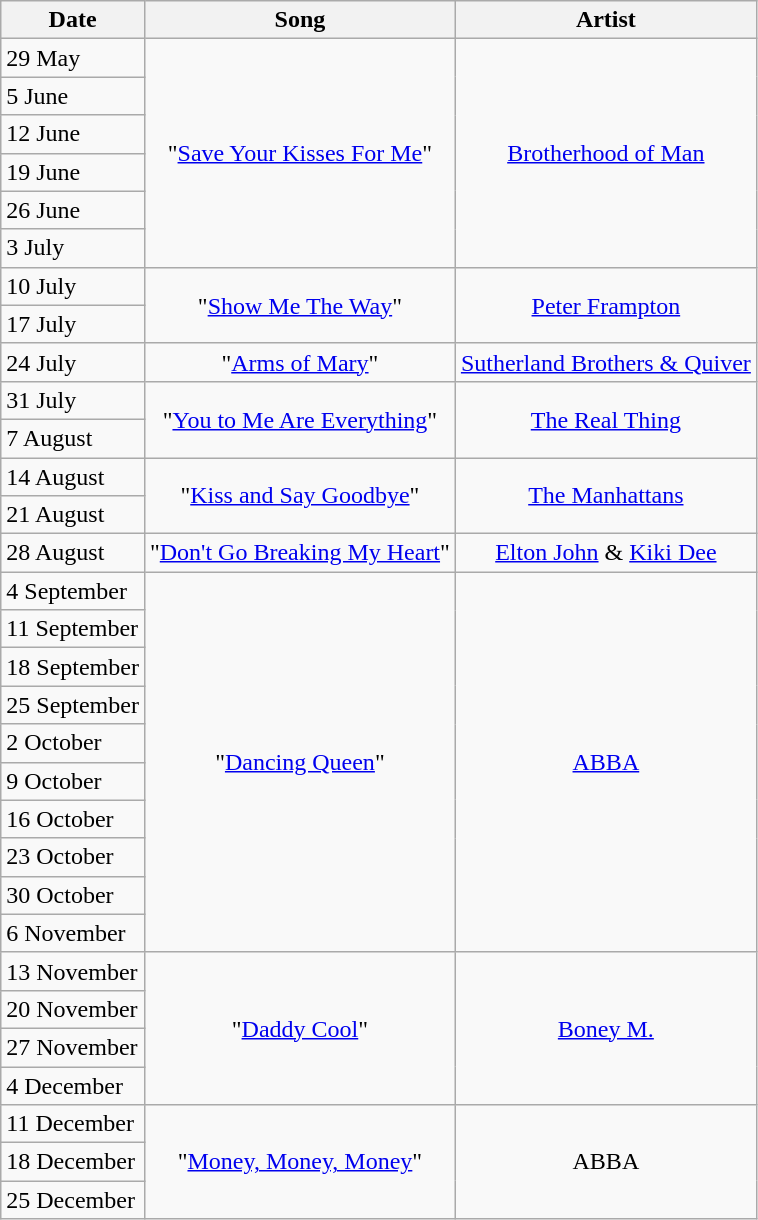<table class="wikitable">
<tr>
<th>Date</th>
<th>Song</th>
<th>Artist</th>
</tr>
<tr>
<td>29 May</td>
<td rowspan="6" align="center">"<a href='#'>Save Your Kisses For Me</a>"</td>
<td rowspan="6" align="center"><a href='#'>Brotherhood of Man</a></td>
</tr>
<tr>
<td>5 June</td>
</tr>
<tr>
<td>12 June</td>
</tr>
<tr>
<td>19 June</td>
</tr>
<tr>
<td>26 June</td>
</tr>
<tr>
<td>3 July</td>
</tr>
<tr>
<td>10 July</td>
<td rowspan="2" align="center">"<a href='#'>Show Me The Way</a>"</td>
<td rowspan="2" align="center"><a href='#'>Peter Frampton</a></td>
</tr>
<tr>
<td>17 July</td>
</tr>
<tr>
<td>24 July</td>
<td rowspan="1" align="center">"<a href='#'>Arms of Mary</a>"</td>
<td rowspan="1" align="center"><a href='#'>Sutherland Brothers & Quiver</a></td>
</tr>
<tr>
<td>31 July</td>
<td rowspan="2" align="center">"<a href='#'>You to Me Are Everything</a>"</td>
<td rowspan="2" align="center"><a href='#'>The Real Thing</a></td>
</tr>
<tr>
<td>7 August</td>
</tr>
<tr>
<td>14 August</td>
<td rowspan="2" align="center">"<a href='#'>Kiss and Say Goodbye</a>"</td>
<td rowspan="2" align="center"><a href='#'>The Manhattans</a></td>
</tr>
<tr>
<td>21 August</td>
</tr>
<tr>
<td>28 August</td>
<td rowspan="1" align="center">"<a href='#'>Don't Go Breaking My Heart</a>"</td>
<td rowspan="1" align="center"><a href='#'>Elton John</a> & <a href='#'>Kiki Dee</a></td>
</tr>
<tr>
<td>4 September</td>
<td rowspan="10" align="center">"<a href='#'>Dancing Queen</a>"</td>
<td rowspan="10" align="center"><a href='#'>ABBA</a></td>
</tr>
<tr>
<td>11 September</td>
</tr>
<tr>
<td>18 September</td>
</tr>
<tr>
<td>25 September</td>
</tr>
<tr>
<td>2 October</td>
</tr>
<tr>
<td>9 October</td>
</tr>
<tr>
<td>16 October</td>
</tr>
<tr>
<td>23 October</td>
</tr>
<tr>
<td>30 October</td>
</tr>
<tr>
<td>6 November</td>
</tr>
<tr>
<td>13 November</td>
<td rowspan="4" align="center">"<a href='#'>Daddy Cool</a>"</td>
<td rowspan="4" align="center"><a href='#'>Boney M.</a></td>
</tr>
<tr>
<td>20 November</td>
</tr>
<tr>
<td>27 November</td>
</tr>
<tr>
<td>4 December</td>
</tr>
<tr>
<td>11 December</td>
<td rowspan="3" align="center">"<a href='#'>Money, Money, Money</a>"</td>
<td rowspan="3" align="center">ABBA</td>
</tr>
<tr>
<td>18 December</td>
</tr>
<tr>
<td>25 December</td>
</tr>
</table>
